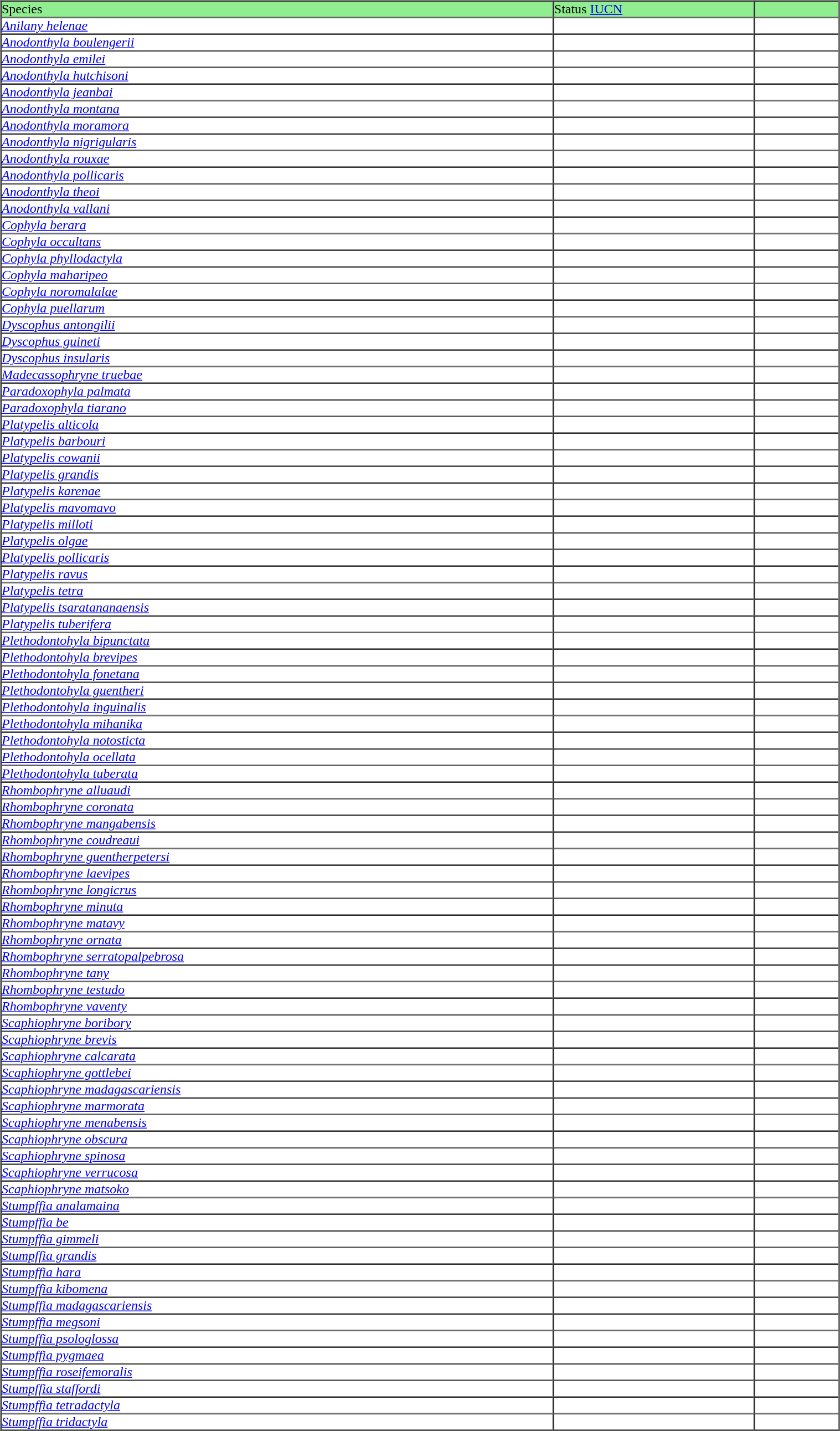<table width=80% border=1 cellpadding=0 cellspacing=0>
<tr>
<td bgcolor=lightgreen>Species</td>
<td bgcolor=lightgreen width=240>Status <a href='#'>IUCN</a></td>
<td bgcolor=lightgreen width=100></td>
</tr>
<tr>
<td><em><a href='#'>Anilany helenae</a></em></td>
<td></td>
<td></td>
</tr>
<tr>
<td><em><a href='#'>Anodonthyla boulengerii</a></em></td>
<td></td>
<td></td>
</tr>
<tr>
<td><em><a href='#'>Anodonthyla emilei</a></em></td>
<td></td>
<td></td>
</tr>
<tr>
<td><em><a href='#'>Anodonthyla hutchisoni</a></em></td>
<td></td>
<td></td>
</tr>
<tr>
<td><em><a href='#'>Anodonthyla jeanbai</a></em></td>
<td></td>
<td></td>
</tr>
<tr>
<td><em><a href='#'>Anodonthyla montana</a></em></td>
<td></td>
<td></td>
</tr>
<tr>
<td><em><a href='#'>Anodonthyla moramora</a></em></td>
<td></td>
<td></td>
</tr>
<tr>
<td><em><a href='#'>Anodonthyla nigrigularis</a></em></td>
<td></td>
<td></td>
</tr>
<tr>
<td><em><a href='#'>Anodonthyla rouxae</a></em></td>
<td></td>
<td></td>
</tr>
<tr>
<td><em><a href='#'>Anodonthyla pollicaris</a></em></td>
<td></td>
<td></td>
</tr>
<tr>
<td><em><a href='#'>Anodonthyla theoi</a></em></td>
<td></td>
<td></td>
</tr>
<tr>
<td><em><a href='#'>Anodonthyla vallani</a></em></td>
<td></td>
<td></td>
</tr>
<tr>
<td><em><a href='#'>Cophyla berara</a></em></td>
<td></td>
<td></td>
</tr>
<tr>
<td><em><a href='#'>Cophyla occultans</a></em></td>
<td></td>
<td></td>
</tr>
<tr>
<td><em><a href='#'>Cophyla phyllodactyla</a></em></td>
<td></td>
<td></td>
</tr>
<tr>
<td><em><a href='#'>Cophyla maharipeo</a></em></td>
<td></td>
<td></td>
</tr>
<tr>
<td><em><a href='#'>Cophyla noromalalae</a></em></td>
<td></td>
<td></td>
</tr>
<tr>
<td><em><a href='#'>Cophyla puellarum</a></em></td>
<td></td>
<td></td>
</tr>
<tr>
<td><em><a href='#'>Dyscophus antongilii</a></em></td>
<td></td>
<td></td>
</tr>
<tr>
<td><em><a href='#'>Dyscophus guineti</a></em></td>
<td></td>
<td></td>
</tr>
<tr>
<td><em><a href='#'>Dyscophus insularis</a></em></td>
<td></td>
<td></td>
</tr>
<tr>
<td><em><a href='#'>Madecassophryne truebae</a></em></td>
<td></td>
<td></td>
</tr>
<tr>
<td><em><a href='#'>Paradoxophyla palmata</a></em></td>
<td></td>
<td></td>
</tr>
<tr>
<td><em><a href='#'>Paradoxophyla tiarano</a></em></td>
<td></td>
<td></td>
</tr>
<tr>
<td><em><a href='#'>Platypelis alticola</a></em></td>
<td></td>
<td></td>
</tr>
<tr>
<td><em><a href='#'>Platypelis barbouri</a></em></td>
<td></td>
<td></td>
</tr>
<tr>
<td><em><a href='#'>Platypelis cowanii</a></em></td>
<td></td>
<td></td>
</tr>
<tr>
<td><em><a href='#'>Platypelis grandis</a></em></td>
<td></td>
<td></td>
</tr>
<tr>
<td><em><a href='#'>Platypelis karenae</a></em></td>
<td></td>
<td></td>
</tr>
<tr>
<td><em><a href='#'>Platypelis mavomavo</a></em></td>
<td></td>
<td></td>
</tr>
<tr>
<td><em><a href='#'>Platypelis milloti</a></em></td>
<td></td>
<td></td>
</tr>
<tr>
<td><em><a href='#'>Platypelis olgae</a></em></td>
<td></td>
<td></td>
</tr>
<tr>
<td><em><a href='#'>Platypelis pollicaris</a></em></td>
<td></td>
<td></td>
</tr>
<tr>
<td><em><a href='#'>Platypelis ravus</a></em></td>
<td></td>
<td></td>
</tr>
<tr>
<td><em><a href='#'>Platypelis tetra</a></em></td>
<td></td>
<td></td>
</tr>
<tr>
<td><em><a href='#'>Platypelis tsaratananaensis</a></em></td>
<td></td>
<td></td>
</tr>
<tr>
<td><em><a href='#'>Platypelis tuberifera</a></em></td>
<td></td>
<td><br></td>
</tr>
<tr>
<td><em><a href='#'>Plethodontohyla bipunctata</a></em></td>
<td></td>
<td></td>
</tr>
<tr>
<td><em><a href='#'>Plethodontohyla brevipes</a></em></td>
<td></td>
<td></td>
</tr>
<tr>
<td><em><a href='#'>Plethodontohyla fonetana</a></em></td>
<td></td>
<td></td>
</tr>
<tr>
<td><em><a href='#'>Plethodontohyla guentheri</a></em></td>
<td></td>
<td></td>
</tr>
<tr>
<td><em><a href='#'>Plethodontohyla inguinalis</a></em></td>
<td></td>
<td></td>
</tr>
<tr>
<td><em><a href='#'>Plethodontohyla mihanika</a></em></td>
<td></td>
<td></td>
</tr>
<tr>
<td><em><a href='#'>Plethodontohyla notosticta</a></em></td>
<td></td>
<td></td>
</tr>
<tr>
<td><em><a href='#'>Plethodontohyla ocellata</a></em></td>
<td></td>
<td></td>
</tr>
<tr>
<td><em><a href='#'>Plethodontohyla tuberata</a></em></td>
<td></td>
<td></td>
</tr>
<tr>
<td><em><a href='#'>Rhombophryne alluaudi</a></em></td>
<td></td>
<td></td>
</tr>
<tr>
<td><em><a href='#'>Rhombophryne coronata</a></em></td>
<td></td>
<td></td>
</tr>
<tr>
<td><em><a href='#'>Rhombophryne mangabensis</a></em></td>
<td></td>
<td></td>
</tr>
<tr>
<td><em><a href='#'>Rhombophryne coudreaui</a></em></td>
<td></td>
<td></td>
</tr>
<tr>
<td><em><a href='#'>Rhombophryne guentherpetersi</a></em></td>
<td></td>
<td></td>
</tr>
<tr>
<td><em><a href='#'>Rhombophryne laevipes</a></em></td>
<td></td>
<td></td>
</tr>
<tr>
<td><em><a href='#'>Rhombophryne longicrus</a></em></td>
<td></td>
<td></td>
</tr>
<tr>
<td><em><a href='#'>Rhombophryne minuta</a></em></td>
<td></td>
<td></td>
</tr>
<tr>
<td><em><a href='#'>Rhombophryne matavy</a></em></td>
<td></td>
<td></td>
</tr>
<tr>
<td><em><a href='#'>Rhombophryne ornata</a></em></td>
<td></td>
<td></td>
</tr>
<tr>
<td><em><a href='#'>Rhombophryne serratopalpebrosa</a></em></td>
<td></td>
<td></td>
</tr>
<tr>
<td><em><a href='#'>Rhombophryne tany</a></em></td>
<td></td>
<td></td>
</tr>
<tr>
<td><em><a href='#'>Rhombophryne testudo</a></em></td>
<td></td>
<td></td>
</tr>
<tr>
<td><em><a href='#'>Rhombophryne vaventy</a></em></td>
<td></td>
<td></td>
</tr>
<tr>
<td><em><a href='#'>Scaphiophryne boribory</a></em></td>
<td></td>
<td></td>
</tr>
<tr>
<td><em><a href='#'>Scaphiophryne brevis</a></em></td>
<td></td>
<td></td>
</tr>
<tr>
<td><em><a href='#'>Scaphiophryne calcarata</a></em></td>
<td></td>
<td></td>
</tr>
<tr>
<td><em><a href='#'>Scaphiophryne gottlebei</a></em></td>
<td></td>
<td></td>
</tr>
<tr>
<td><em><a href='#'>Scaphiophryne madagascariensis</a></em></td>
<td></td>
<td></td>
</tr>
<tr>
<td><em><a href='#'>Scaphiophryne marmorata</a></em></td>
<td></td>
<td></td>
</tr>
<tr>
<td><em><a href='#'>Scaphiophryne menabensis</a></em></td>
<td></td>
<td></td>
</tr>
<tr>
<td><em><a href='#'>Scaphiophryne obscura</a></em></td>
<td></td>
<td></td>
</tr>
<tr>
<td><em><a href='#'>Scaphiophryne spinosa</a></em></td>
<td></td>
<td></td>
</tr>
<tr>
<td><em><a href='#'>Scaphiophryne verrucosa</a></em></td>
<td></td>
<td></td>
</tr>
<tr>
<td><em><a href='#'>Scaphiophryne matsoko</a></em></td>
<td></td>
<td></td>
</tr>
<tr>
<td><em><a href='#'>Stumpffia analamaina</a></em></td>
<td></td>
<td></td>
</tr>
<tr>
<td><em><a href='#'>Stumpffia be</a></em></td>
<td></td>
<td></td>
</tr>
<tr>
<td><em><a href='#'>Stumpffia gimmeli</a></em></td>
<td></td>
<td></td>
</tr>
<tr>
<td><em><a href='#'>Stumpffia grandis</a></em></td>
<td></td>
<td></td>
</tr>
<tr>
<td><em><a href='#'>Stumpffia hara</a></em></td>
<td></td>
<td></td>
</tr>
<tr>
<td><em><a href='#'>Stumpffia kibomena</a></em></td>
<td></td>
<td></td>
</tr>
<tr>
<td><em><a href='#'>Stumpffia madagascariensis</a></em></td>
<td></td>
<td></td>
</tr>
<tr>
<td><em><a href='#'>Stumpffia megsoni</a></em></td>
<td></td>
<td></td>
</tr>
<tr>
<td><em><a href='#'>Stumpffia psologlossa</a></em></td>
<td></td>
<td></td>
</tr>
<tr>
<td><em><a href='#'>Stumpffia pygmaea</a></em></td>
<td></td>
<td></td>
</tr>
<tr>
<td><em><a href='#'>Stumpffia roseifemoralis</a></em></td>
<td></td>
<td></td>
</tr>
<tr>
<td><em><a href='#'>Stumpffia staffordi</a></em></td>
<td></td>
<td></td>
</tr>
<tr>
<td><em><a href='#'>Stumpffia tetradactyla</a></em></td>
<td></td>
<td></td>
</tr>
<tr>
<td><em><a href='#'>Stumpffia tridactyla</a></em></td>
<td></td>
<td></td>
</tr>
</table>
